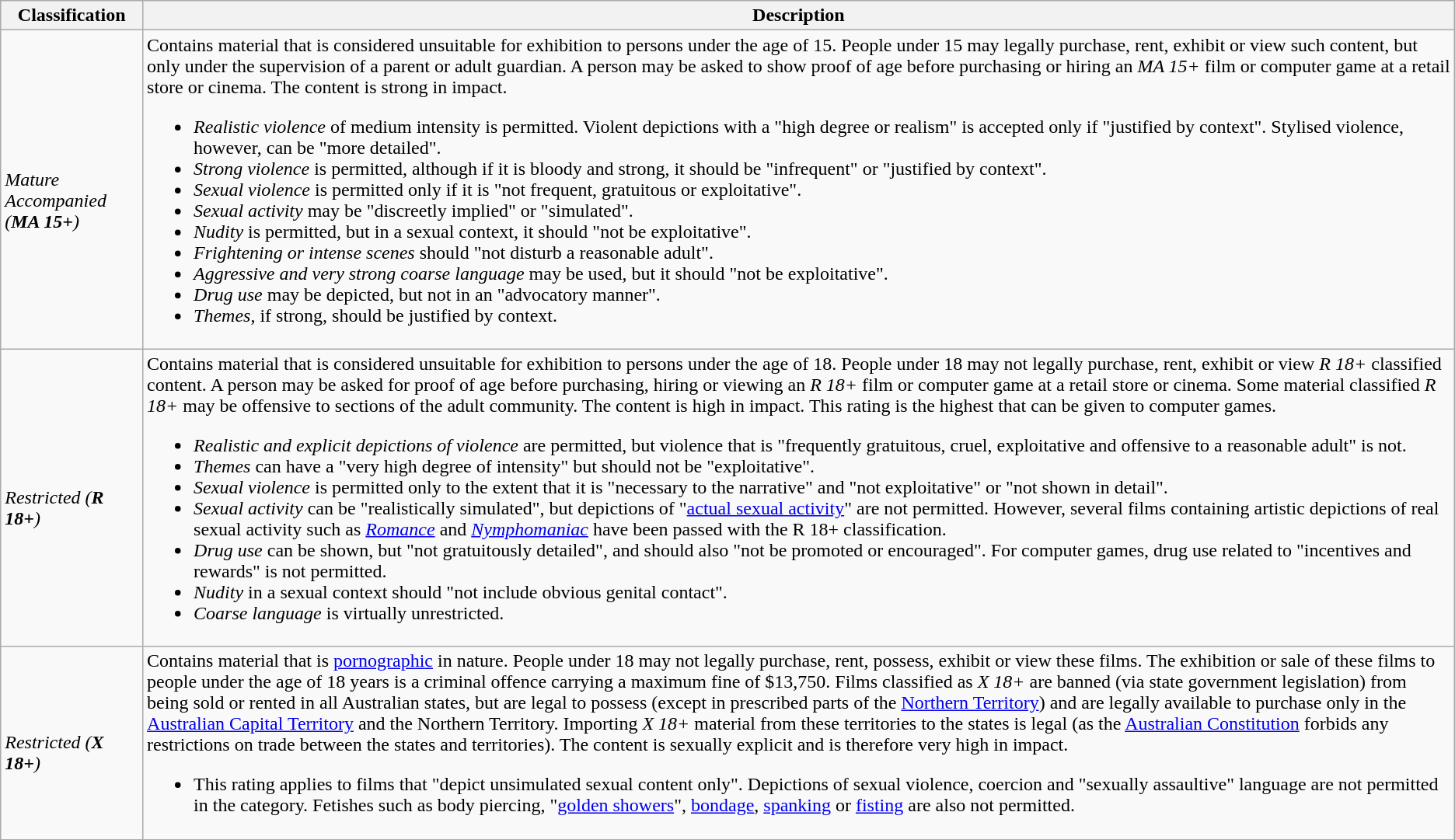<table class="wikitable">
<tr>
<th>Classification</th>
<th>Description</th>
</tr>
<tr>
<td>  <br><em>Mature Accompanied (<strong>MA 15+</strong>)</em></td>
<td>Contains material that is considered unsuitable for exhibition to persons under the age of 15. People under 15 may legally purchase, rent, exhibit or view such content, but only under the supervision of a parent or adult guardian. A person may be asked to show proof of age before purchasing or hiring an <em>MA 15+</em> film or computer game at a retail store or cinema. The content is strong in impact.<br><ul><li><em>Realistic violence</em> of medium intensity is permitted. Violent depictions with a "high degree or realism" is accepted only if "justified by context". Stylised violence, however, can be "more detailed".</li><li><em>Strong violence</em> is permitted, although if it is bloody and strong, it should be "infrequent" or "justified by context".</li><li><em>Sexual violence</em> is permitted only if it is "not frequent, gratuitous or exploitative".</li><li><em>Sexual activity</em> may be "discreetly implied" or "simulated".</li><li><em>Nudity</em> is permitted, but in a sexual context, it should "not be exploitative".</li><li><em>Frightening or intense scenes</em> should "not disturb a reasonable adult".</li><li><em>Aggressive and very strong coarse language</em> may be used, but it should "not be exploitative".</li><li><em>Drug use</em> may be depicted, but not in an "advocatory manner".</li><li><em>Themes</em>, if strong, should be justified by context.</li></ul></td>
</tr>
<tr>
<td>  <br><em>Restricted (<strong>R 18+</strong>)</em></td>
<td>Contains material that is considered unsuitable for exhibition to persons under the age of 18. People under 18 may not legally purchase, rent, exhibit or view <em>R 18+</em> classified content. A person may be asked for proof of age before purchasing, hiring or viewing an <em>R 18+</em> film or computer game at a retail store or cinema. Some material classified <em>R 18+</em> may be offensive to sections of the adult community. The content is high in impact. This rating is the highest that can be given to computer games.<br><ul><li><em>Realistic and explicit depictions of violence</em> are permitted, but violence that is "frequently gratuitous, cruel, exploitative and offensive to a reasonable adult" is not.</li><li><em>Themes</em> can have a "very high degree of intensity" but should not be "exploitative".</li><li><em>Sexual violence</em> is permitted only to the extent that it is "necessary to the narrative" and "not exploitative" or "not shown in detail".</li><li><em>Sexual activity</em> can be "realistically simulated", but depictions of "<a href='#'>actual sexual activity</a>" are not permitted. However, several films containing artistic depictions of real sexual activity such as <em><a href='#'>Romance</a></em> and <em><a href='#'>Nymphomaniac</a></em> have been passed with the R 18+ classification.</li><li><em>Drug use</em> can be shown, but "not gratuitously detailed", and should also "not be promoted or encouraged". For computer games, drug use related to "incentives and rewards" is not permitted.</li><li><em>Nudity</em> in a sexual context should "not include obvious genital contact".</li><li><em>Coarse language</em> is virtually unrestricted.</li></ul></td>
</tr>
<tr>
<td>   <br><em>Restricted (<strong>X 18+</strong>)</em></td>
<td>Contains material that is <a href='#'>pornographic</a> in nature. People under 18 may not legally purchase, rent, possess, exhibit or view these films. The exhibition or sale of these films to people under the age of 18 years is a criminal offence carrying a maximum fine of $13,750. Films classified as <em>X 18+</em> are banned (via state government legislation) from being sold or rented in all Australian states, but are legal to possess (except in prescribed parts of the <a href='#'>Northern Territory</a>) and are legally available to purchase only in the <a href='#'>Australian Capital Territory</a> and the Northern Territory. Importing <em>X 18+</em> material from these territories to the states is legal (as the <a href='#'>Australian Constitution</a> forbids any restrictions on trade between the states and territories). The content is sexually explicit and is therefore very high in impact.<br><ul><li>This rating applies to films that "depict unsimulated sexual content only". Depictions of sexual violence, coercion and "sexually assaultive" language are not permitted in the category. Fetishes such as body piercing, "<a href='#'>golden showers</a>", <a href='#'>bondage</a>, <a href='#'>spanking</a> or <a href='#'>fisting</a> are also not permitted.</li></ul></td>
</tr>
</table>
